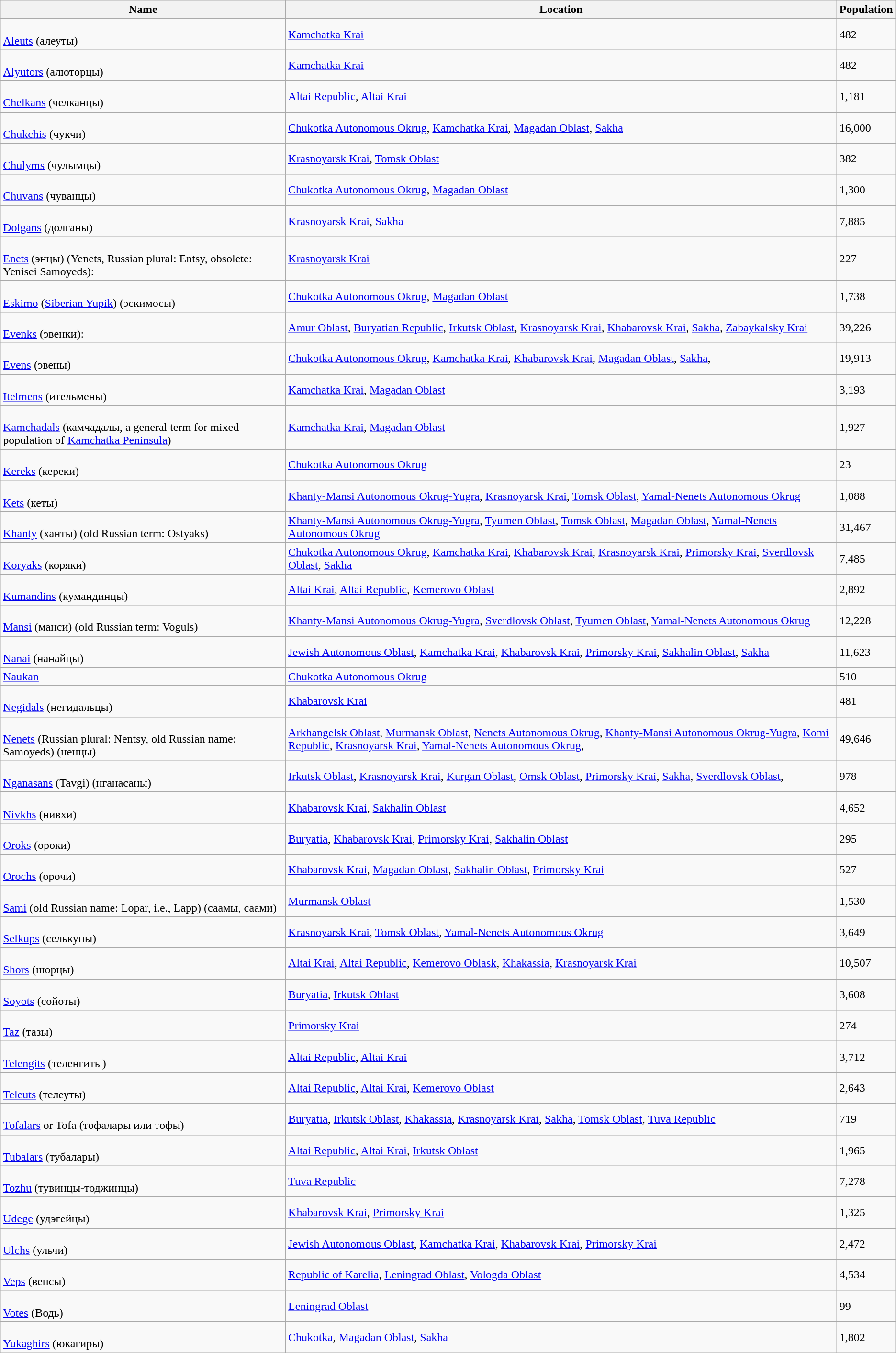<table class="wikitable sortable">
<tr>
<th>Name</th>
<th>Location</th>
<th>Population</th>
</tr>
<tr>
<td><br><a href='#'>Aleuts</a> (алеуты)</td>
<td><a href='#'>Kamchatka Krai</a></td>
<td>482</td>
</tr>
<tr>
<td><br><a href='#'>Alyutors</a> (алюторцы)</td>
<td><a href='#'>Kamchatka Krai</a></td>
<td>482 </td>
</tr>
<tr>
<td><br><a href='#'>Chelkans</a> (челканцы)</td>
<td><a href='#'>Altai Republic</a>, <a href='#'>Altai Krai</a></td>
<td>1,181</td>
</tr>
<tr>
<td><br><a href='#'>Chukchis</a> (чукчи)</td>
<td><a href='#'>Chukotka Autonomous Okrug</a>, <a href='#'>Kamchatka Krai</a>, <a href='#'>Magadan Oblast</a>, <a href='#'>Sakha</a></td>
<td>16,000</td>
</tr>
<tr>
<td><br><a href='#'>Chulyms</a> (чулымцы)</td>
<td><a href='#'>Krasnoyarsk Krai</a>, <a href='#'>Tomsk Oblast</a></td>
<td>382</td>
</tr>
<tr>
<td><br><a href='#'>Chuvans</a> (чуванцы)</td>
<td><a href='#'>Chukotka Autonomous Okrug</a>, <a href='#'>Magadan Oblast</a></td>
<td>1,300</td>
</tr>
<tr>
<td><br><a href='#'>Dolgans</a> (долганы)</td>
<td><a href='#'>Krasnoyarsk Krai</a>, <a href='#'>Sakha</a></td>
<td>7,885</td>
</tr>
<tr>
<td><br><a href='#'>Enets</a> (энцы) (Yenets, Russian plural: Entsy, obsolete: Yenisei Samoyeds):</td>
<td><a href='#'>Krasnoyarsk Krai</a></td>
<td>227</td>
</tr>
<tr>
<td><br><a href='#'>Eskimo</a> (<a href='#'>Siberian Yupik</a>) (эскимосы)</td>
<td><a href='#'>Chukotka Autonomous Okrug</a>, <a href='#'>Magadan Oblast</a></td>
<td>1,738</td>
</tr>
<tr>
<td><br><a href='#'>Evenks</a> (эвенки):</td>
<td><a href='#'>Amur Oblast</a>, <a href='#'>Buryatian Republic</a>, <a href='#'>Irkutsk Oblast</a>, <a href='#'>Krasnoyarsk Krai</a>, <a href='#'>Khabarovsk Krai</a>, <a href='#'>Sakha</a>, <a href='#'>Zabaykalsky Krai</a></td>
<td>39,226</td>
</tr>
<tr>
<td><br><a href='#'>Evens</a> (эвены)</td>
<td><a href='#'>Chukotka Autonomous Okrug</a>, <a href='#'>Kamchatka Krai</a>, <a href='#'>Khabarovsk Krai</a>, <a href='#'>Magadan Oblast</a>, <a href='#'>Sakha</a>,</td>
<td>19,913</td>
</tr>
<tr>
<td><br><a href='#'>Itelmens</a> (ительмены)</td>
<td><a href='#'>Kamchatka Krai</a>, <a href='#'>Magadan Oblast</a></td>
<td>3,193</td>
</tr>
<tr>
<td><br><a href='#'>Kamchadals</a> (камчадалы, a general term for mixed population of <a href='#'>Kamchatka Peninsula</a>)</td>
<td><a href='#'>Kamchatka Krai</a>, <a href='#'>Magadan Oblast</a></td>
<td>1,927</td>
</tr>
<tr>
<td><br><a href='#'>Kereks</a> (кереки)</td>
<td><a href='#'>Chukotka Autonomous Okrug</a></td>
<td>23</td>
</tr>
<tr>
<td><br><a href='#'>Kets</a> (кеты)</td>
<td><a href='#'>Khanty-Mansi Autonomous Okrug-Yugra</a>, <a href='#'>Krasnoyarsk Krai</a>, <a href='#'>Tomsk Oblast</a>, <a href='#'>Yamal-Nenets Autonomous Okrug</a></td>
<td>1,088</td>
</tr>
<tr>
<td><br><a href='#'>Khanty</a> (ханты) (old Russian term: Ostyaks)</td>
<td><a href='#'>Khanty-Mansi Autonomous Okrug-Yugra</a>, <a href='#'>Tyumen Oblast</a>, <a href='#'>Tomsk Oblast</a>, <a href='#'>Magadan Oblast</a>, <a href='#'>Yamal-Nenets Autonomous Okrug</a></td>
<td>31,467</td>
</tr>
<tr>
<td><br><a href='#'>Koryaks</a> (коряки)</td>
<td><a href='#'>Chukotka Autonomous Okrug</a>, <a href='#'>Kamchatka Krai</a>, <a href='#'>Khabarovsk Krai</a>, <a href='#'>Krasnoyarsk Krai</a>, <a href='#'>Primorsky Krai</a>, <a href='#'>Sverdlovsk Oblast</a>, <a href='#'>Sakha</a></td>
<td>7,485</td>
</tr>
<tr>
<td><br><a href='#'>Kumandins</a> (кумандинцы)</td>
<td><a href='#'>Altai Krai</a>, <a href='#'>Altai Republic</a>, <a href='#'>Kemerovo Oblast</a></td>
<td>2,892</td>
</tr>
<tr>
<td><br><a href='#'>Mansi</a> (манси) (old Russian term: Voguls)</td>
<td><a href='#'>Khanty-Mansi Autonomous Okrug-Yugra</a>, <a href='#'>Sverdlovsk Oblast</a>, <a href='#'>Tyumen Oblast</a>, <a href='#'>Yamal-Nenets Autonomous Okrug</a></td>
<td>12,228</td>
</tr>
<tr>
<td><br><a href='#'>Nanai</a> (нанайцы)</td>
<td><a href='#'>Jewish Autonomous Oblast</a>, <a href='#'>Kamchatka Krai</a>, <a href='#'>Khabarovsk Krai</a>, <a href='#'>Primorsky Krai</a>, <a href='#'>Sakhalin Oblast</a>, <a href='#'>Sakha</a></td>
<td>11,623</td>
</tr>
<tr>
<td><a href='#'>Naukan</a></td>
<td><a href='#'>Chukotka Autonomous Okrug</a></td>
<td>510</td>
</tr>
<tr>
<td><br><a href='#'>Negidals</a> (негидальцы)</td>
<td><a href='#'>Khabarovsk Krai</a></td>
<td>481</td>
</tr>
<tr>
<td><br><a href='#'>Nenets</a> (Russian plural: Nentsy, old Russian name: Samoyeds) (ненцы)</td>
<td><a href='#'>Arkhangelsk Oblast</a>, <a href='#'>Murmansk Oblast</a>, <a href='#'>Nenets Autonomous Okrug</a>, <a href='#'>Khanty-Mansi Autonomous Okrug-Yugra</a>, <a href='#'>Komi Republic</a>, <a href='#'>Krasnoyarsk Krai</a>, <a href='#'>Yamal-Nenets Autonomous Okrug</a>,</td>
<td>49,646</td>
</tr>
<tr>
<td><br><a href='#'>Nganasans</a> (Tavgi) (нганасаны)</td>
<td><a href='#'>Irkutsk Oblast</a>, <a href='#'>Krasnoyarsk Krai</a>, <a href='#'>Kurgan Oblast</a>, <a href='#'>Omsk Oblast</a>, <a href='#'>Primorsky Krai</a>, <a href='#'>Sakha</a>, <a href='#'>Sverdlovsk Oblast</a>,</td>
<td>978</td>
</tr>
<tr>
<td><br><a href='#'>Nivkhs</a> (нивхи)</td>
<td><a href='#'>Khabarovsk Krai</a>, <a href='#'>Sakhalin Oblast</a></td>
<td>4,652</td>
</tr>
<tr>
<td><br><a href='#'>Oroks</a> (ороки)</td>
<td><a href='#'>Buryatia</a>, <a href='#'>Khabarovsk Krai</a>, <a href='#'>Primorsky Krai</a>, <a href='#'>Sakhalin Oblast</a></td>
<td>295</td>
</tr>
<tr>
<td><br><a href='#'>Orochs</a> (орочи)</td>
<td><a href='#'>Khabarovsk Krai</a>, <a href='#'>Magadan Oblast</a>, <a href='#'>Sakhalin Oblast</a>, <a href='#'>Primorsky Krai</a></td>
<td>527</td>
</tr>
<tr>
<td><br><a href='#'>Sami</a> (old Russian name: Lopar, i.e., Lapp) (саамы, саами)</td>
<td><a href='#'>Murmansk Oblast</a></td>
<td>1,530</td>
</tr>
<tr>
<td><br><a href='#'>Selkups</a> (селькупы)</td>
<td><a href='#'>Krasnoyarsk Krai</a>, <a href='#'>Tomsk Oblast</a>, <a href='#'>Yamal-Nenets Autonomous Okrug</a></td>
<td>3,649</td>
</tr>
<tr>
<td><br><a href='#'>Shors</a> (шорцы)</td>
<td><a href='#'>Altai Krai</a>, <a href='#'>Altai Republic</a>, <a href='#'>Kemerovo Oblask</a>, <a href='#'>Khakassia</a>, <a href='#'>Krasnoyarsk Krai</a></td>
<td>10,507</td>
</tr>
<tr>
<td><br><a href='#'>Soyots</a> (сойоты)</td>
<td><a href='#'>Buryatia</a>, <a href='#'>Irkutsk Oblast</a></td>
<td>3,608</td>
</tr>
<tr>
<td><br><a href='#'>Taz</a> (тазы)</td>
<td><a href='#'>Primorsky Krai</a></td>
<td>274</td>
</tr>
<tr>
<td><br><a href='#'>Telengits</a> (теленгиты)</td>
<td><a href='#'>Altai Republic</a>, <a href='#'>Altai Krai</a></td>
<td>3,712</td>
</tr>
<tr>
<td><br><a href='#'>Teleuts</a> (телеуты)</td>
<td><a href='#'>Altai Republic</a>, <a href='#'>Altai Krai</a>, <a href='#'>Kemerovo Oblast</a></td>
<td>2,643</td>
</tr>
<tr>
<td><br><a href='#'>Tofalars</a> or Tofa (тофалары или тофы)</td>
<td><a href='#'>Buryatia</a>, <a href='#'>Irkutsk Oblast</a>, <a href='#'>Khakassia</a>, <a href='#'>Krasnoyarsk Krai</a>, <a href='#'>Sakha</a>, <a href='#'>Tomsk Oblast</a>, <a href='#'>Tuva Republic</a></td>
<td>719</td>
</tr>
<tr>
<td><br><a href='#'>Tubalars</a> (тубалары)</td>
<td><a href='#'>Altai Republic</a>, <a href='#'>Altai Krai</a>, <a href='#'>Irkutsk Oblast</a></td>
<td>1,965</td>
</tr>
<tr>
<td><br><a href='#'>Tozhu</a> (тувинцы-тоджинцы)</td>
<td><a href='#'>Tuva Republic</a></td>
<td>7,278</td>
</tr>
<tr>
<td><br><a href='#'>Udege</a> (удэгейцы)</td>
<td><a href='#'>Khabarovsk Krai</a>, <a href='#'>Primorsky Krai</a></td>
<td>1,325</td>
</tr>
<tr>
<td><br><a href='#'>Ulchs</a> (ульчи)</td>
<td><a href='#'>Jewish Autonomous Oblast</a>, <a href='#'>Kamchatka Krai</a>, <a href='#'>Khabarovsk Krai</a>, <a href='#'>Primorsky Krai</a></td>
<td>2,472</td>
</tr>
<tr>
<td><br><a href='#'>Veps</a> (вепсы)</td>
<td><a href='#'>Republic of Karelia</a>, <a href='#'>Leningrad Oblast</a>, <a href='#'>Vologda Oblast</a></td>
<td>4,534</td>
</tr>
<tr>
<td><br><a href='#'>Votes</a> (Водь)</td>
<td><a href='#'>Leningrad Oblast</a></td>
<td>99</td>
</tr>
<tr>
<td><br><a href='#'>Yukaghirs</a> (юкагиры)</td>
<td><a href='#'>Chukotka</a>, <a href='#'>Magadan Oblast</a>, <a href='#'>Sakha</a></td>
<td>1,802</td>
</tr>
</table>
